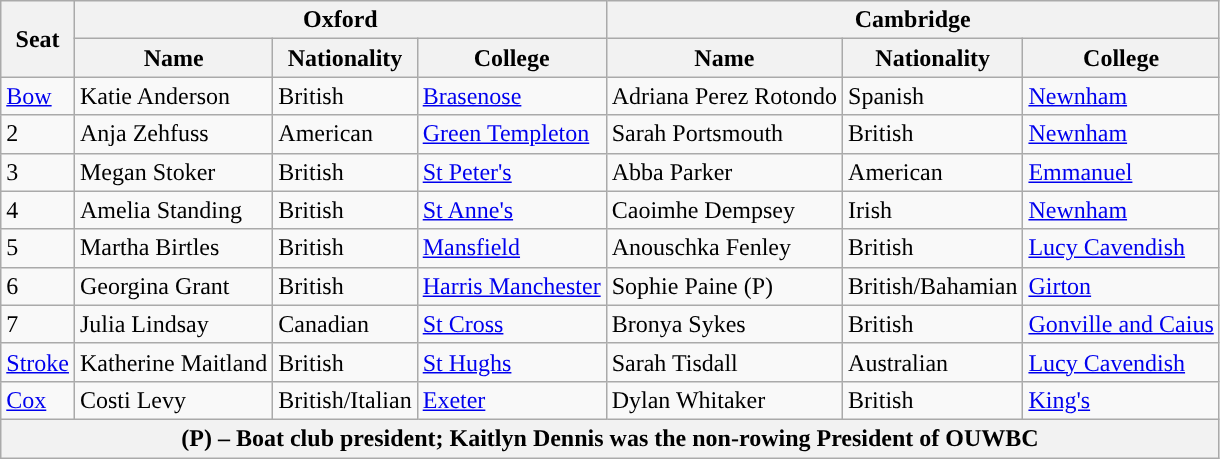<table class="wikitable">
<tr>
<th rowspan="2" scope="col">Seat</th>
<th colspan="3" scope="col">Oxford</th>
<th colspan="3" scope="col">Cambridge</th>
</tr>
<tr>
<th scope=row>Name</th>
<th scope=row>Nationality</th>
<th scope=row>College</th>
<th scope=row>Name</th>
<th scope=row>Nationality</th>
<th scope=row>College</th>
</tr>
<tr>
<td><a href='#'>Bow</a></td>
<td>Katie Anderson</td>
<td>British</td>
<td><a href='#'> Brasenose</a></td>
<td>Adriana Perez Rotondo</td>
<td>Spanish</td>
<td><a href='#'>Newnham</a></td>
</tr>
<tr>
<td>2</td>
<td>Anja Zehfuss</td>
<td>American</td>
<td><a href='#'>Green Templeton</a></td>
<td>Sarah Portsmouth</td>
<td>British</td>
<td><a href='#'>Newnham</a></td>
</tr>
<tr>
<td>3</td>
<td>Megan Stoker</td>
<td>British</td>
<td><a href='#'>St Peter's</a></td>
<td>Abba Parker</td>
<td>American</td>
<td><a href='#'> Emmanuel</a></td>
</tr>
<tr>
<td>4</td>
<td>Amelia Standing</td>
<td>British</td>
<td><a href='#'> St Anne's</a></td>
<td>Caoimhe Dempsey</td>
<td>Irish</td>
<td><a href='#'> Newnham</a></td>
</tr>
<tr>
<td>5</td>
<td>Martha Birtles</td>
<td>British</td>
<td><a href='#'>Mansfield</a></td>
<td>Anouschka Fenley</td>
<td>British</td>
<td><a href='#'>Lucy Cavendish</a></td>
</tr>
<tr>
<td>6</td>
<td>Georgina Grant</td>
<td>British</td>
<td><a href='#'> Harris Manchester</a></td>
<td>Sophie Paine (P)</td>
<td>British/Bahamian</td>
<td><a href='#'> Girton</a></td>
</tr>
<tr>
<td>7</td>
<td>Julia Lindsay</td>
<td>Canadian</td>
<td><a href='#'>St Cross</a></td>
<td>Bronya Sykes</td>
<td>British</td>
<td><a href='#'> Gonville and Caius</a></td>
</tr>
<tr>
<td><a href='#'>Stroke</a></td>
<td>Katherine Maitland</td>
<td>British</td>
<td><a href='#'>St Hughs</a></td>
<td>Sarah Tisdall</td>
<td>Australian</td>
<td><a href='#'> Lucy Cavendish</a></td>
</tr>
<tr>
<td><a href='#'>Cox</a></td>
<td>Costi Levy</td>
<td>British/Italian</td>
<td><a href='#'>Exeter</a></td>
<td>Dylan Whitaker</td>
<td>British</td>
<td><a href='#'>King's</a></td>
</tr>
<tr>
<th colspan=7>(P) – Boat club president; Kaitlyn Dennis was the non-rowing President of OUWBC</th>
</tr>
</table>
